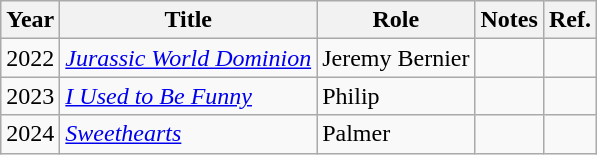<table class="wikitable sortable">
<tr>
<th>Year</th>
<th>Title</th>
<th>Role</th>
<th>Notes</th>
<th>Ref.</th>
</tr>
<tr>
<td>2022</td>
<td><em><a href='#'>Jurassic World Dominion</a></em></td>
<td>Jeremy Bernier</td>
<td></td>
<td></td>
</tr>
<tr>
<td>2023</td>
<td><em><a href='#'>I Used to Be Funny</a></em></td>
<td>Philip</td>
<td></td>
<td></td>
</tr>
<tr>
<td>2024</td>
<td><em><a href='#'>Sweethearts</a></em></td>
<td>Palmer</td>
<td></td>
<td></td>
</tr>
</table>
